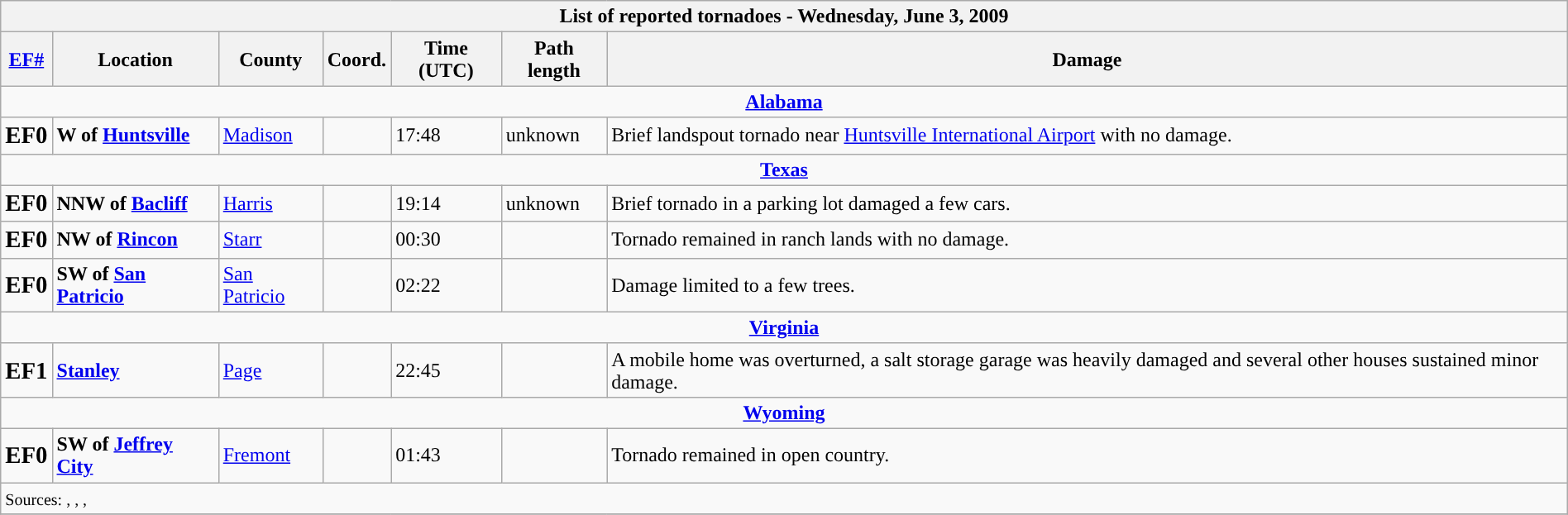<table class="wikitable collapsible" width="100%">
<tr>
<th colspan="7">List of reported tornadoes - Wednesday, June 3, 2009</th>
</tr>
<tr>
<th><a href='#'>EF#</a></th>
<th>Location</th>
<th>County</th>
<th>Coord.</th>
<th>Time (UTC)</th>
<th>Path length</th>
<th>Damage</th>
</tr>
<tr>
<td colspan="7" align=center><strong><a href='#'>Alabama</a></strong></td>
</tr>
<tr>
<td><big><strong>EF0</strong></big></td>
<td><strong>W of <a href='#'>Huntsville</a></strong></td>
<td><a href='#'>Madison</a></td>
<td></td>
<td>17:48</td>
<td>unknown</td>
<td>Brief landspout tornado near <a href='#'>Huntsville International Airport</a> with no damage.</td>
</tr>
<tr>
<td colspan="7" align=center><strong><a href='#'>Texas</a></strong></td>
</tr>
<tr>
<td><big><strong>EF0</strong></big></td>
<td><strong>NNW of <a href='#'>Bacliff</a></strong></td>
<td><a href='#'>Harris</a></td>
<td></td>
<td>19:14</td>
<td>unknown</td>
<td>Brief tornado in a parking lot damaged a few cars.</td>
</tr>
<tr>
<td><big><strong>EF0</strong></big></td>
<td><strong>NW of <a href='#'>Rincon</a></strong></td>
<td><a href='#'>Starr</a></td>
<td></td>
<td>00:30</td>
<td></td>
<td>Tornado remained in ranch lands with no damage.</td>
</tr>
<tr>
<td><big><strong>EF0</strong></big></td>
<td><strong>SW of <a href='#'>San Patricio</a></strong></td>
<td><a href='#'>San Patricio</a></td>
<td></td>
<td>02:22</td>
<td></td>
<td>Damage limited to a few trees.</td>
</tr>
<tr>
<td colspan="7" align=center><strong><a href='#'>Virginia</a></strong></td>
</tr>
<tr>
<td><big><strong>EF1</strong></big></td>
<td><strong><a href='#'>Stanley</a></strong></td>
<td><a href='#'>Page</a></td>
<td></td>
<td>22:45</td>
<td></td>
<td>A mobile home was overturned, a salt storage garage was heavily damaged and several other houses sustained minor damage.</td>
</tr>
<tr>
<td colspan="7" align=center><strong><a href='#'>Wyoming</a></strong></td>
</tr>
<tr>
<td><big><strong>EF0</strong></big></td>
<td><strong>SW of <a href='#'>Jeffrey City</a></strong></td>
<td><a href='#'>Fremont</a></td>
<td></td>
<td>01:43</td>
<td></td>
<td>Tornado remained in open country.</td>
</tr>
<tr>
<td colspan="7"><small>Sources: , , , </small></td>
</tr>
<tr>
</tr>
</table>
